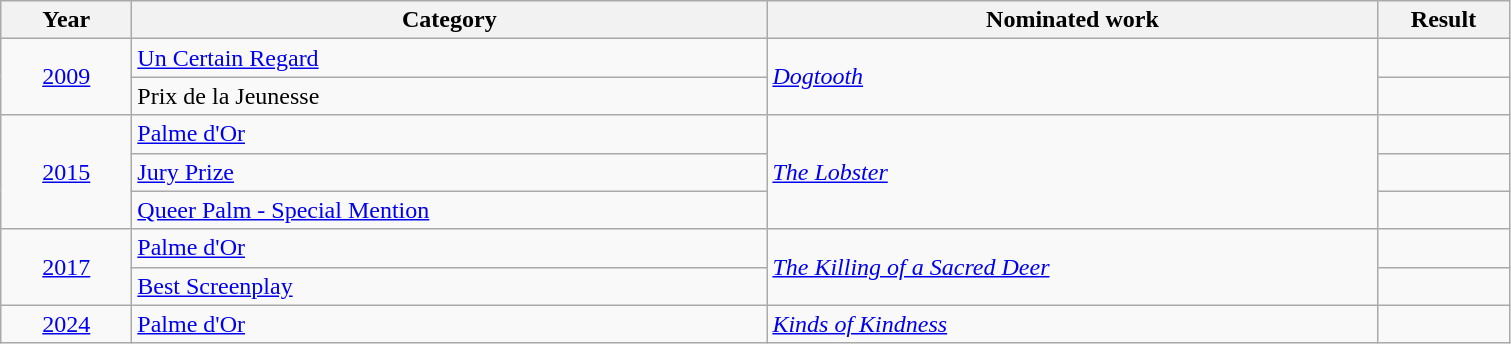<table class=wikitable>
<tr>
<th scope="col" style="width:5em;">Year</th>
<th scope="col" style="width:26em;">Category</th>
<th scope="col" style="width:25em;">Nominated work</th>
<th scope="col" style="width:5em;">Result</th>
</tr>
<tr>
<td style="text-align:center;", rowspan="2"><a href='#'>2009</a></td>
<td><a href='#'>Un Certain Regard</a></td>
<td rowspan="2"><em><a href='#'>Dogtooth</a></em></td>
<td></td>
</tr>
<tr>
<td>Prix de la Jeunesse</td>
<td></td>
</tr>
<tr>
<td style="text-align:center;", rowspan="3"><a href='#'>2015</a></td>
<td><a href='#'>Palme d'Or</a></td>
<td rowspan="3"><em><a href='#'>The Lobster</a></em></td>
<td></td>
</tr>
<tr>
<td><a href='#'>Jury Prize</a></td>
<td></td>
</tr>
<tr>
<td><a href='#'>Queer Palm - Special Mention</a></td>
<td></td>
</tr>
<tr>
<td style="text-align:center;", rowspan="2"><a href='#'>2017</a></td>
<td><a href='#'>Palme d'Or</a></td>
<td rowspan="2"><em><a href='#'>The Killing of a Sacred Deer</a></em></td>
<td></td>
</tr>
<tr>
<td><a href='#'>Best Screenplay</a></td>
<td></td>
</tr>
<tr>
<td style="text-align:center;", rowspan="2"><a href='#'>2024</a></td>
<td><a href='#'>Palme d'Or</a></td>
<td rowspan="2"><em><a href='#'>Kinds of Kindness</a></em></td>
<td></td>
</tr>
</table>
